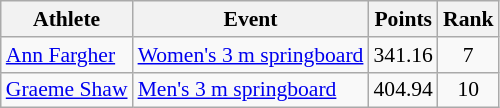<table class="wikitable" style="font-size:90%;">
<tr>
<th>Athlete</th>
<th>Event</th>
<th>Points</th>
<th>Rank</th>
</tr>
<tr align=center>
<td align=left><a href='#'>Ann Fargher</a></td>
<td align=left><a href='#'>Women's 3 m springboard</a></td>
<td>341.16</td>
<td>7</td>
</tr>
<tr align=center>
<td align=left><a href='#'>Graeme Shaw</a></td>
<td align=left><a href='#'>Men's 3 m springboard</a></td>
<td>404.94</td>
<td>10</td>
</tr>
</table>
